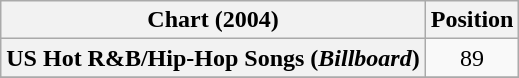<table class="wikitable sortable plainrowheaders" style="text-align:center">
<tr>
<th scope="col">Chart (2004)</th>
<th scope="col">Position</th>
</tr>
<tr>
<th scope="row">US Hot R&B/Hip-Hop Songs (<em>Billboard</em>)</th>
<td>89</td>
</tr>
<tr>
</tr>
</table>
